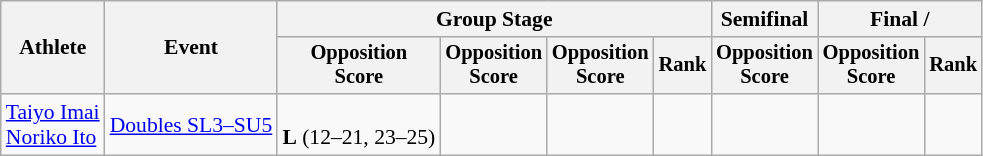<table class="wikitable" style="font-size:90%; text-align:center">
<tr>
<th rowspan=2>Athlete</th>
<th rowspan=2>Event</th>
<th colspan=4>Group Stage</th>
<th>Semifinal</th>
<th colspan=2>Final / </th>
</tr>
<tr style="font-size:95%">
<th>Opposition<br>Score</th>
<th>Opposition<br>Score</th>
<th>Opposition<br>Score</th>
<th>Rank</th>
<th>Opposition<br>Score</th>
<th>Opposition<br>Score</th>
<th>Rank</th>
</tr>
<tr>
<td align=left><a href='#'>Taiyo Imai</a><br><a href='#'>Noriko Ito</a></td>
<td align=left><a href='#'>Doubles SL3–SU5</a></td>
<td><br><strong>L</strong> (12–21, 23–25)</td>
<td></td>
<td></td>
<td></td>
<td></td>
<td></td>
<td></td>
</tr>
</table>
